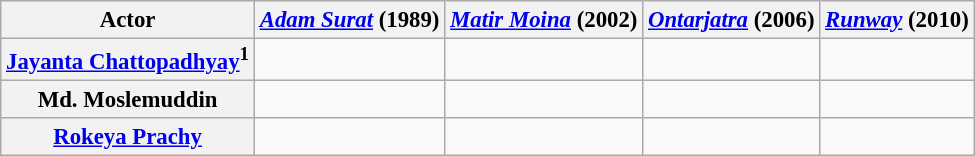<table class="wikitable" style="text-align:center;font-size:95%;">
<tr style="vertical-align:bottom;">
<th>Actor</th>
<th><em><a href='#'>Adam Surat</a></em> (1989)</th>
<th><em><a href='#'>Matir Moina</a></em> (2002)</th>
<th><em><a href='#'>Ontarjatra</a></em> (2006)</th>
<th><em><a href='#'>Runway</a></em> (2010)</th>
</tr>
<tr>
<th><a href='#'>Jayanta Chattopadhyay</a><sup>1</sup></th>
<td></td>
<td></td>
<td></td>
<td></td>
</tr>
<tr>
<th>Md. Moslemuddin</th>
<td></td>
<td></td>
<td></td>
<td></td>
</tr>
<tr>
<th><a href='#'>Rokeya Prachy</a></th>
<td></td>
<td></td>
<td></td>
<td></td>
</tr>
</table>
